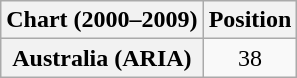<table class="wikitable plainrowheaders">
<tr>
<th>Chart (2000–2009)</th>
<th>Position</th>
</tr>
<tr>
<th scope="row">Australia (ARIA)</th>
<td style="text-align:center;">38</td>
</tr>
</table>
